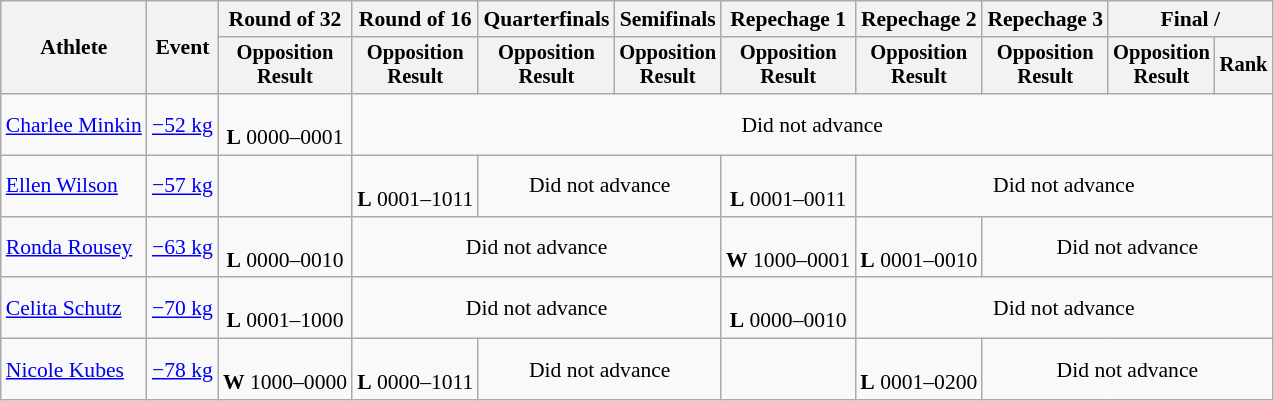<table class=wikitable style=font-size:90%;text-align:center>
<tr>
<th rowspan=2>Athlete</th>
<th rowspan=2>Event</th>
<th>Round of 32</th>
<th>Round of 16</th>
<th>Quarterfinals</th>
<th>Semifinals</th>
<th>Repechage 1</th>
<th>Repechage 2</th>
<th>Repechage 3</th>
<th colspan=2>Final / </th>
</tr>
<tr style=font-size:95%>
<th>Opposition<br>Result</th>
<th>Opposition<br>Result</th>
<th>Opposition<br>Result</th>
<th>Opposition<br>Result</th>
<th>Opposition<br>Result</th>
<th>Opposition<br>Result</th>
<th>Opposition<br>Result</th>
<th>Opposition<br>Result</th>
<th>Rank</th>
</tr>
<tr>
<td align=left><a href='#'>Charlee Minkin</a></td>
<td align=left><a href='#'>−52 kg</a></td>
<td><br><strong>L</strong> 0000–0001</td>
<td colspan=8>Did not advance</td>
</tr>
<tr>
<td align=left><a href='#'>Ellen Wilson</a></td>
<td align=left><a href='#'>−57 kg</a></td>
<td></td>
<td><br><strong>L</strong> 0001–1011</td>
<td colspan=2>Did not advance</td>
<td><br><strong>L</strong> 0001–0011</td>
<td colspan=4>Did not advance</td>
</tr>
<tr>
<td align=left><a href='#'>Ronda Rousey</a></td>
<td align=left><a href='#'>−63 kg</a></td>
<td><br><strong>L</strong> 0000–0010</td>
<td colspan=3>Did not advance</td>
<td><br><strong>W</strong> 1000–0001</td>
<td><br><strong>L</strong> 0001–0010</td>
<td colspan=3>Did not advance</td>
</tr>
<tr>
<td align=left><a href='#'>Celita Schutz</a></td>
<td align=left><a href='#'>−70 kg</a></td>
<td><br><strong>L</strong> 0001–1000</td>
<td colspan=3>Did not advance</td>
<td><br><strong>L</strong> 0000–0010</td>
<td colspan=4>Did not advance</td>
</tr>
<tr>
<td align=left><a href='#'>Nicole Kubes</a></td>
<td align=left><a href='#'>−78 kg</a></td>
<td><br><strong>W</strong> 1000–0000</td>
<td><br><strong>L</strong> 0000–1011</td>
<td colspan=2>Did not advance</td>
<td></td>
<td><br><strong>L</strong> 0001–0200</td>
<td colspan=3>Did not advance</td>
</tr>
</table>
